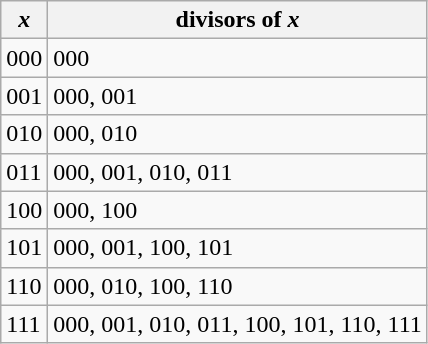<table class="wikitable">
<tr>
<th><em>x</em></th>
<th>divisors of <em>x</em></th>
</tr>
<tr>
<td>000</td>
<td>000</td>
</tr>
<tr>
<td>001</td>
<td>000, 001</td>
</tr>
<tr>
<td>010</td>
<td>000, 010</td>
</tr>
<tr>
<td>011</td>
<td>000, 001, 010, 011</td>
</tr>
<tr>
<td>100</td>
<td>000, 100</td>
</tr>
<tr>
<td>101</td>
<td>000, 001, 100, 101</td>
</tr>
<tr>
<td>110</td>
<td>000, 010, 100, 110</td>
</tr>
<tr>
<td>111</td>
<td>000, 001, 010, 011, 100, 101, 110, 111</td>
</tr>
</table>
